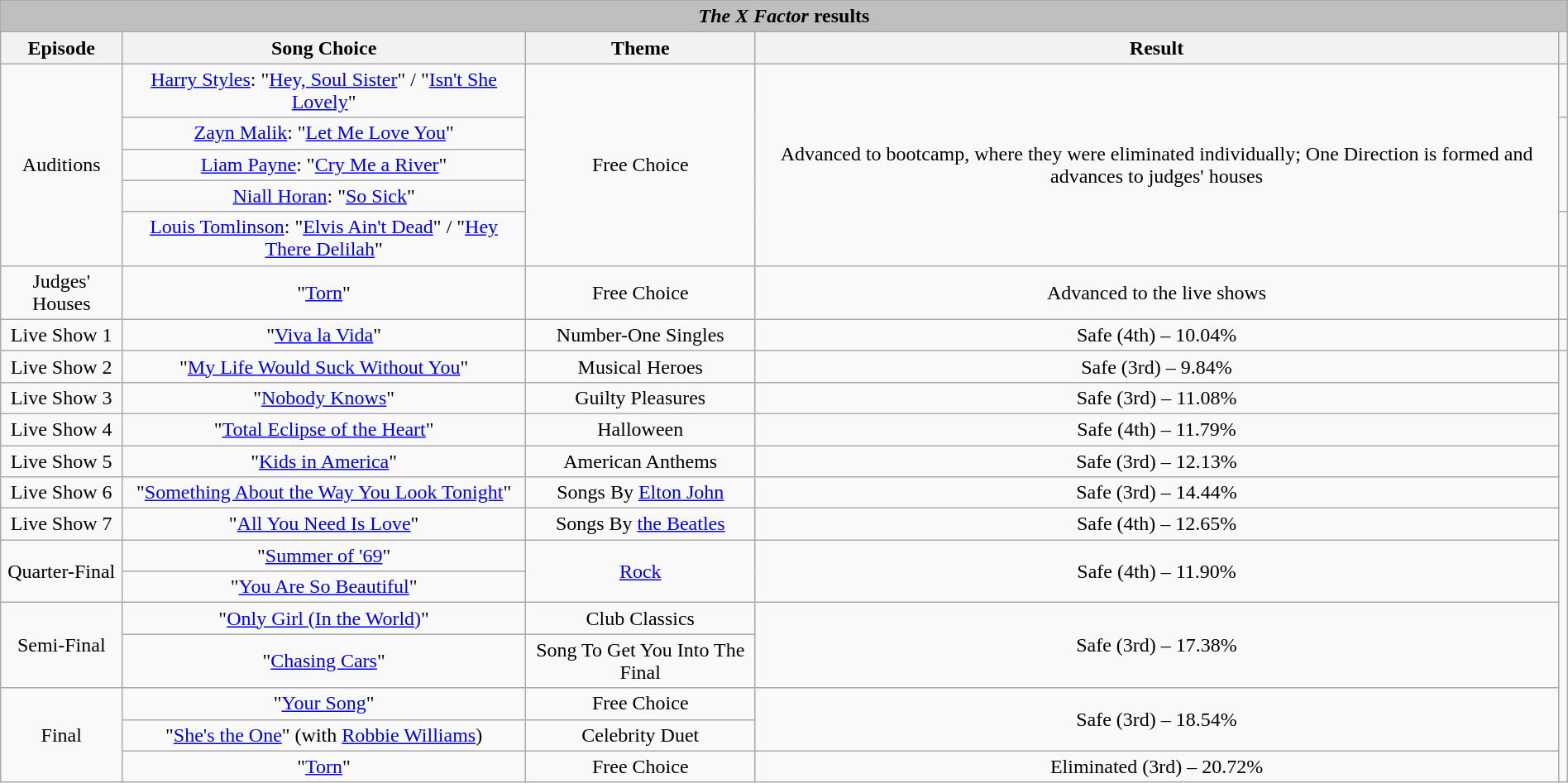<table class="wikitable collapsible collapsed" style="width:100%; margin:1em auto 1em auto; text-align:center;">
<tr>
<th colspan="5" style="background:#BFBFBF;"><em>The X Factor</em> results</th>
</tr>
<tr>
<th style="text-align:centre">Episode</th>
<th style="text-align:centre">Song Choice</th>
<th style="text-align:centre">Theme</th>
<th style="text-align:centre">Result</th>
<th style="text-align:centre"></th>
</tr>
<tr>
<td rowspan="5">Auditions</td>
<td><a href='#'>Harry Styles</a>: "<a href='#'>Hey, Soul Sister</a>" / "<a href='#'>Isn't She Lovely</a>"</td>
<td rowspan="5">Free Choice</td>
<td rowspan="5">Advanced to bootcamp, where they were eliminated individually; One Direction is formed and advances to judges' houses</td>
<td></td>
</tr>
<tr>
<td><a href='#'>Zayn Malik</a>: "<a href='#'>Let Me Love You</a>"</td>
<td rowspan="3"></td>
</tr>
<tr>
<td><a href='#'>Liam Payne</a>: "<a href='#'>Cry Me a River</a>"</td>
</tr>
<tr>
<td><a href='#'>Niall Horan</a>: "<a href='#'>So Sick</a>"</td>
</tr>
<tr>
<td><a href='#'>Louis Tomlinson</a>: "<a href='#'>Elvis Ain't Dead</a>" / "<a href='#'>Hey There Delilah</a>"</td>
<td></td>
</tr>
<tr>
<td>Judges' Houses</td>
<td>"<a href='#'>Torn</a>"</td>
<td>Free Choice</td>
<td>Advanced to the live shows</td>
<td></td>
</tr>
<tr>
<td>Live Show 1</td>
<td>"<a href='#'>Viva la Vida</a>"</td>
<td>Number-One Singles</td>
<td>Safe (4th) – 10.04%</td>
<td></td>
</tr>
<tr>
<td>Live Show 2</td>
<td>"<a href='#'>My Life Would Suck Without You</a>"</td>
<td>Musical Heroes</td>
<td>Safe (3rd) – 9.84%</td>
<td rowspan="13"></td>
</tr>
<tr>
<td>Live Show 3</td>
<td>"<a href='#'>Nobody Knows</a>"</td>
<td>Guilty Pleasures</td>
<td>Safe (3rd) – 11.08%</td>
</tr>
<tr>
<td>Live Show 4</td>
<td>"<a href='#'>Total Eclipse of the Heart</a>"</td>
<td>Halloween</td>
<td>Safe (4th) – 11.79%</td>
</tr>
<tr>
<td>Live Show 5</td>
<td>"<a href='#'>Kids in America</a>"</td>
<td>American Anthems</td>
<td>Safe (3rd) – 12.13%</td>
</tr>
<tr>
<td>Live Show 6</td>
<td>"<a href='#'>Something About the Way You Look Tonight</a>"</td>
<td>Songs By <a href='#'>Elton John</a></td>
<td>Safe (3rd) – 14.44%</td>
</tr>
<tr>
<td>Live Show 7</td>
<td>"<a href='#'>All You Need Is Love</a>"</td>
<td>Songs By <a href='#'>the Beatles</a></td>
<td>Safe (4th) – 12.65%</td>
</tr>
<tr>
<td rowspan="2">Quarter-Final</td>
<td>"<a href='#'>Summer of '69</a>"</td>
<td rowspan="2"><a href='#'>Rock</a></td>
<td rowspan="2">Safe (4th) – 11.90%</td>
</tr>
<tr>
<td>"<a href='#'>You Are So Beautiful</a>"</td>
</tr>
<tr>
<td rowspan="2">Semi-Final</td>
<td>"<a href='#'>Only Girl (In the World)</a>"</td>
<td>Club Classics</td>
<td rowspan="2">Safe (3rd) – 17.38%</td>
</tr>
<tr>
<td>"<a href='#'>Chasing Cars</a>"</td>
<td>Song To Get You Into The Final</td>
</tr>
<tr>
<td rowspan="3">Final</td>
<td>"<a href='#'>Your Song</a>"</td>
<td>Free Choice</td>
<td rowspan="2">Safe (3rd) – 18.54%</td>
</tr>
<tr>
<td>"<a href='#'>She's the One</a>" (with <a href='#'>Robbie Williams</a>)</td>
<td>Celebrity Duet</td>
</tr>
<tr>
<td>"<a href='#'>Torn</a>"</td>
<td>Free Choice</td>
<td>Eliminated (3rd) – 20.72%</td>
</tr>
</table>
